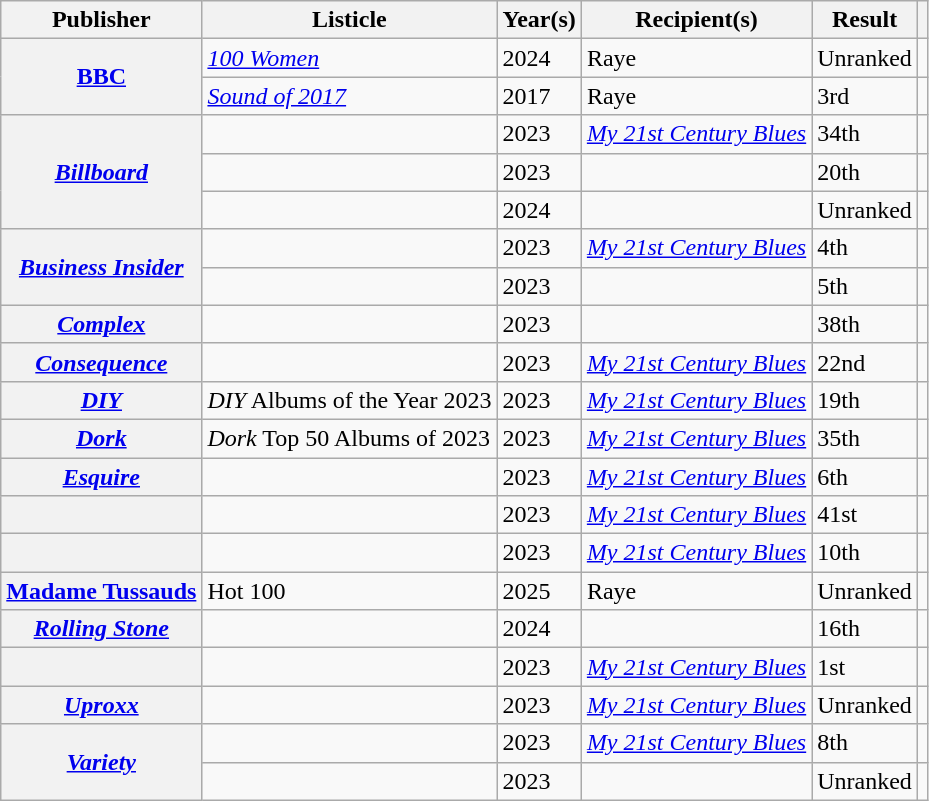<table class="wikitable sortable plainrowheaders">
<tr>
<th scope="col">Publisher</th>
<th scope="col">Listicle</th>
<th scope="col">Year(s)</th>
<th scope="col">Recipient(s)</th>
<th scope="col">Result</th>
<th class="unsortable" scope="col"></th>
</tr>
<tr>
<th scope="rowgroup" rowspan="2"><a href='#'>BBC</a></th>
<td><em><a href='#'>100 Women</a></em></td>
<td>2024</td>
<td>Raye</td>
<td>Unranked</td>
<td style="text-align:center;"></td>
</tr>
<tr>
<td><em><a href='#'>Sound of 2017</a></em></td>
<td>2017</td>
<td>Raye</td>
<td>3rd</td>
<td style="text-align:center;"></td>
</tr>
<tr>
<th scope="rowgroup" rowspan="3"><em><a href='#'>Billboard</a></em></th>
<td></td>
<td>2023</td>
<td><em><a href='#'>My 21st Century Blues</a></em></td>
<td>34th</td>
<td style="text-align:center;"></td>
</tr>
<tr>
<td></td>
<td>2023</td>
<td> </td>
<td>20th</td>
<td style="text-align:center;"></td>
</tr>
<tr>
<td></td>
<td>2024</td>
<td></td>
<td>Unranked</td>
<td style="text-align:center;"></td>
</tr>
<tr>
<th scope="rowgroup" rowspan="2"><em><a href='#'>Business Insider</a></em></th>
<td></td>
<td>2023</td>
<td><em><a href='#'>My 21st Century Blues</a></em></td>
<td>4th</td>
<td style="text-align:center;"></td>
</tr>
<tr>
<td></td>
<td>2023</td>
<td></td>
<td>5th</td>
<td style="text-align:center;"></td>
</tr>
<tr>
<th scope="row"><em><a href='#'>Complex</a></em></th>
<td></td>
<td>2023</td>
<td> </td>
<td>38th</td>
<td style="text-align:center;"></td>
</tr>
<tr>
<th scope="row"><em><a href='#'>Consequence</a></em></th>
<td></td>
<td>2023</td>
<td><em><a href='#'>My 21st Century Blues</a></em></td>
<td>22nd</td>
<td style="text-align:center;"></td>
</tr>
<tr>
<th scope="row"><em><a href='#'>DIY</a></em></th>
<td><em>DIY</em> Albums of the Year 2023</td>
<td>2023</td>
<td><em><a href='#'>My 21st Century Blues</a></em></td>
<td>19th</td>
<td style="text-align:center;"></td>
</tr>
<tr>
<th scope="row"><em><a href='#'>Dork</a></em></th>
<td><em>Dork</em> Top 50 Albums of 2023</td>
<td>2023</td>
<td><em><a href='#'>My 21st Century Blues</a></em></td>
<td>35th</td>
<td style="text-align:center;"></td>
</tr>
<tr>
<th scope="row"><em><a href='#'>Esquire</a></em></th>
<td></td>
<td>2023</td>
<td><em><a href='#'>My 21st Century Blues</a></em></td>
<td>6th</td>
<td style="text-align:center;"></td>
</tr>
<tr>
<th scope="row"></th>
<td></td>
<td>2023</td>
<td><em><a href='#'>My 21st Century Blues</a></em></td>
<td>41st</td>
<td style="text-align:center;"></td>
</tr>
<tr>
<th scope="row"></th>
<td></td>
<td>2023</td>
<td><em><a href='#'>My 21st Century Blues</a></em></td>
<td>10th</td>
<td style="text-align:center;"></td>
</tr>
<tr>
<th scope="row"><a href='#'>Madame Tussauds</a></th>
<td>Hot 100</td>
<td>2025</td>
<td>Raye</td>
<td>Unranked</td>
<td style="text-align:center;"></td>
</tr>
<tr>
<th scope="row"><em><a href='#'>Rolling Stone</a></em></th>
<td></td>
<td>2024</td>
<td></td>
<td>16th</td>
<td style="text-align:center;"></td>
</tr>
<tr>
<th scope="row"></th>
<td></td>
<td>2023</td>
<td><em><a href='#'>My 21st Century Blues</a></em></td>
<td>1st</td>
<td style="text-align:center;"></td>
</tr>
<tr>
<th scope="row"><em><a href='#'>Uproxx</a></em></th>
<td></td>
<td>2023</td>
<td><em><a href='#'>My 21st Century Blues</a></em></td>
<td>Unranked</td>
<td style="text-align:center;"></td>
</tr>
<tr>
<th scope="rowgroup" rowspan="2"><em><a href='#'>Variety</a></em></th>
<td></td>
<td>2023</td>
<td><em><a href='#'>My 21st Century Blues</a></em></td>
<td>8th</td>
<td style="text-align:center;"></td>
</tr>
<tr>
<td></td>
<td>2023</td>
<td></td>
<td>Unranked</td>
<td style="text-align:center;"></td>
</tr>
</table>
